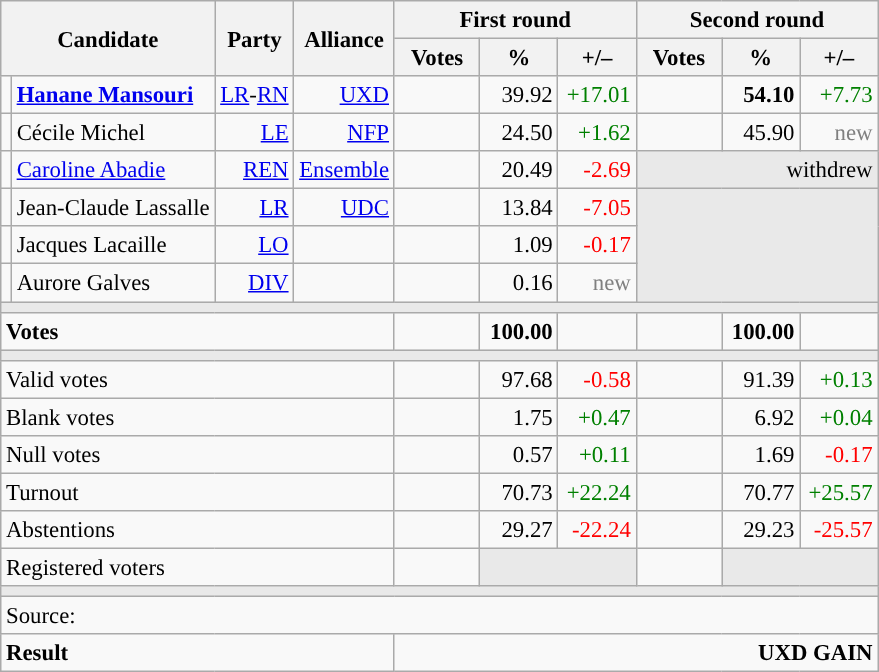<table class="wikitable" style="text-align:right;font-size:95%;">
<tr>
<th rowspan="2" colspan="2">Candidate</th>
<th colspan="1" rowspan="2">Party</th>
<th colspan="1" rowspan="2">Alliance</th>
<th colspan="3">First round</th>
<th colspan="3">Second round</th>
</tr>
<tr>
<th style="width:50px;">Votes</th>
<th style="width:45px;">%</th>
<th style="width:45px;">+/–</th>
<th style="width:50px;">Votes</th>
<th style="width:45px;">%</th>
<th style="width:45px;">+/–</th>
</tr>
<tr>
<td style="color:inherit;background:"></td>
<td style="text-align:left;"><strong><a href='#'>Hanane Mansouri</a></strong></td>
<td><a href='#'>LR</a>-<a href='#'>RN</a></td>
<td><a href='#'>UXD</a></td>
<td></td>
<td>39.92</td>
<td style="color:green;">+17.01</td>
<td><strong></strong></td>
<td><strong>54.10</strong></td>
<td style="color:green;">+7.73</td>
</tr>
<tr>
<td style="color:inherit;background:"></td>
<td style="text-align:left;">Cécile Michel</td>
<td><a href='#'>LE</a></td>
<td><a href='#'>NFP</a></td>
<td></td>
<td>24.50</td>
<td style="color:green;">+1.62</td>
<td></td>
<td>45.90</td>
<td style="color:grey;">new</td>
</tr>
<tr>
<td style="color:inherit;background:"></td>
<td style="text-align:left;"><a href='#'>Caroline Abadie</a></td>
<td><a href='#'>REN</a></td>
<td><a href='#'>Ensemble</a></td>
<td></td>
<td>20.49</td>
<td style="color:red;">-2.69</td>
<td colspan="3" style="background:#E9E9E9;">withdrew</td>
</tr>
<tr>
<td style="color:inherit;background:"></td>
<td style="text-align:left;">Jean-Claude Lassalle</td>
<td><a href='#'>LR</a></td>
<td><a href='#'>UDC</a></td>
<td></td>
<td>13.84</td>
<td style="color:red;">-7.05</td>
<td colspan="3" rowspan="3" style="background:#E9E9E9;"></td>
</tr>
<tr>
<td style="color:inherit;background:"></td>
<td style="text-align:left;">Jacques Lacaille</td>
<td><a href='#'>LO</a></td>
<td></td>
<td></td>
<td>1.09</td>
<td style="color:red;">-0.17</td>
</tr>
<tr>
<td style="color:inherit;background:"></td>
<td style="text-align:left;">Aurore Galves</td>
<td><a href='#'>DIV</a></td>
<td></td>
<td></td>
<td>0.16</td>
<td style="color:grey;">new</td>
</tr>
<tr>
<td colspan="10" style="background:#E9E9E9;"></td>
</tr>
<tr style="font-weight:bold;">
<td colspan="4" style="text-align:left;">Votes</td>
<td></td>
<td>100.00</td>
<td></td>
<td></td>
<td>100.00</td>
<td></td>
</tr>
<tr>
<td colspan="10" style="background:#E9E9E9;"></td>
</tr>
<tr>
<td colspan="4" style="text-align:left;">Valid votes</td>
<td></td>
<td>97.68</td>
<td style="color:red;">-0.58</td>
<td></td>
<td>91.39</td>
<td style="color:green;">+0.13</td>
</tr>
<tr>
<td colspan="4" style="text-align:left;">Blank votes</td>
<td></td>
<td>1.75</td>
<td style="color:green;">+0.47</td>
<td></td>
<td>6.92</td>
<td style="color:green;">+0.04</td>
</tr>
<tr>
<td colspan="4" style="text-align:left;">Null votes</td>
<td></td>
<td>0.57</td>
<td style="color:green;">+0.11</td>
<td></td>
<td>1.69</td>
<td style="color:red;">-0.17</td>
</tr>
<tr>
<td colspan="4" style="text-align:left;">Turnout</td>
<td></td>
<td>70.73</td>
<td style="color:green;">+22.24</td>
<td></td>
<td>70.77</td>
<td style="color:green;">+25.57</td>
</tr>
<tr>
<td colspan="4" style="text-align:left;">Abstentions</td>
<td></td>
<td>29.27</td>
<td style="color:red;">-22.24</td>
<td></td>
<td>29.23</td>
<td style="color:red;">-25.57</td>
</tr>
<tr>
<td colspan="4" style="text-align:left;">Registered voters</td>
<td></td>
<td colspan="2" style="background:#E9E9E9;"></td>
<td></td>
<td colspan="2" style="background:#E9E9E9;"></td>
</tr>
<tr>
<td colspan="10" style="background:#E9E9E9;"></td>
</tr>
<tr>
<td colspan="10" style="text-align:left;">Source: </td>
</tr>
<tr style="font-weight:bold">
<td colspan="4" style="text-align:left;">Result</td>
<td colspan="6" style="background-color:">UXD GAIN</td>
</tr>
</table>
